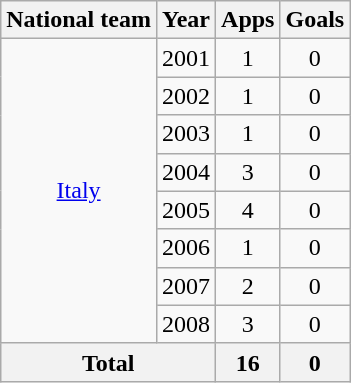<table class="wikitable" style="text-align:center">
<tr>
<th>National team</th>
<th>Year</th>
<th>Apps</th>
<th>Goals</th>
</tr>
<tr>
<td rowspan="8"><a href='#'>Italy</a></td>
<td>2001</td>
<td>1</td>
<td>0</td>
</tr>
<tr>
<td>2002</td>
<td>1</td>
<td>0</td>
</tr>
<tr>
<td>2003</td>
<td>1</td>
<td>0</td>
</tr>
<tr>
<td>2004</td>
<td>3</td>
<td>0</td>
</tr>
<tr>
<td>2005</td>
<td>4</td>
<td>0</td>
</tr>
<tr>
<td>2006</td>
<td>1</td>
<td>0</td>
</tr>
<tr>
<td>2007</td>
<td>2</td>
<td>0</td>
</tr>
<tr>
<td>2008</td>
<td>3</td>
<td>0</td>
</tr>
<tr>
<th colspan="2">Total</th>
<th>16</th>
<th>0</th>
</tr>
</table>
